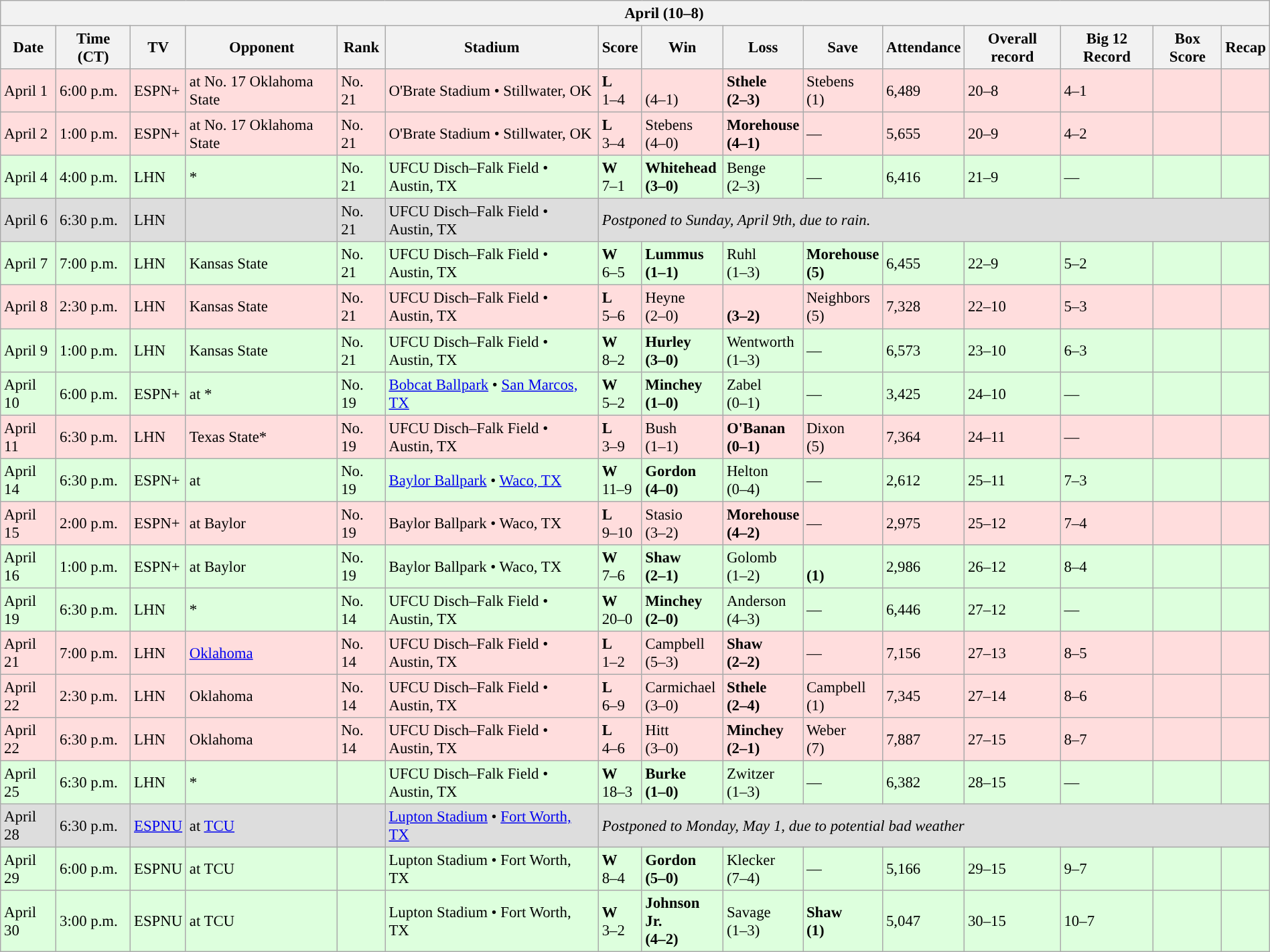<table class="wikitable collapsible collapsed" style="margin:auto; font-size:95%; width:100%">
<tr>
<th colspan=15 style="padding-left:4em;">April (10–8)</th>
</tr>
<tr>
<th>Date</th>
<th>Time (CT)</th>
<th>TV</th>
<th>Opponent</th>
<th>Rank</th>
<th>Stadium</th>
<th>Score</th>
<th>Win</th>
<th>Loss</th>
<th>Save</th>
<th>Attendance</th>
<th>Overall record</th>
<th>Big 12 Record</th>
<th>Box Score</th>
<th>Recap</th>
</tr>
<tr bgcolor= ffdddd>
<td>April 1</td>
<td>6:00 p.m.</td>
<td>ESPN+</td>
<td>at No. 17 Oklahoma State</td>
<td>No. 21</td>
<td>O'Brate Stadium • Stillwater, OK</td>
<td><strong>L</strong><br>1–4</td>
<td><br>(4–1)</td>
<td><strong>Sthele<br>(2–3)</strong></td>
<td>Stebens<br>(1)</td>
<td>6,489</td>
<td>20–8</td>
<td>4–1</td>
<td></td>
<td></td>
</tr>
<tr bgcolor= ffdddd>
<td>April 2</td>
<td>1:00 p.m.</td>
<td>ESPN+</td>
<td>at No. 17 Oklahoma State</td>
<td>No. 21</td>
<td>O'Brate Stadium • Stillwater, OK</td>
<td><strong>L</strong><br>3–4</td>
<td>Stebens<br>(4–0)</td>
<td><strong>Morehouse<br>(4–1)</strong></td>
<td>—</td>
<td>5,655</td>
<td>20–9</td>
<td>4–2</td>
<td></td>
<td></td>
</tr>
<tr bgcolor= ddffdd>
<td>April 4</td>
<td>4:00 p.m.</td>
<td>LHN</td>
<td>*</td>
<td>No. 21</td>
<td>UFCU Disch–Falk Field • Austin, TX</td>
<td><strong>W</strong><br>7–1</td>
<td><strong>Whitehead<br>(3–0)</strong></td>
<td>Benge<br>(2–3)</td>
<td>—</td>
<td>6,416</td>
<td>21–9</td>
<td>—</td>
<td></td>
<td></td>
</tr>
<tr bgcolor= dddddd>
<td>April 6</td>
<td>6:30 p.m.</td>
<td>LHN</td>
<td></td>
<td>No. 21</td>
<td>UFCU Disch–Falk Field • Austin, TX</td>
<td colspan=9><em>Postponed to Sunday, April 9th, due to rain.</em></td>
</tr>
<tr bgcolor= ddffdd>
<td>April 7</td>
<td>7:00 p.m.</td>
<td>LHN</td>
<td>Kansas State</td>
<td>No. 21</td>
<td>UFCU Disch–Falk Field • Austin, TX</td>
<td><strong>W</strong><br>6–5</td>
<td><strong>Lummus<br>(1–1)</strong></td>
<td>Ruhl<br>(1–3)</td>
<td><strong>Morehouse<br>(5)</strong></td>
<td>6,455</td>
<td>22–9</td>
<td>5–2</td>
<td></td>
<td></td>
</tr>
<tr bgcolor= ffdddd>
<td>April 8</td>
<td>2:30 p.m.</td>
<td>LHN</td>
<td>Kansas State</td>
<td>No. 21</td>
<td>UFCU Disch–Falk Field • Austin, TX</td>
<td><strong>L</strong><br>5–6</td>
<td>Heyne<br>(2–0)</td>
<td><strong><br>(3–2)</strong></td>
<td>Neighbors<br>(5)</td>
<td>7,328</td>
<td>22–10</td>
<td>5–3</td>
<td></td>
<td></td>
</tr>
<tr bgcolor= ddffdd>
<td>April 9</td>
<td>1:00 p.m.</td>
<td>LHN</td>
<td>Kansas State</td>
<td>No. 21</td>
<td>UFCU Disch–Falk Field • Austin, TX</td>
<td><strong>W</strong><br>8–2</td>
<td><strong>Hurley<br>(3–0)</strong></td>
<td>Wentworth<br>(1–3)</td>
<td>—</td>
<td>6,573</td>
<td>23–10</td>
<td>6–3</td>
<td></td>
<td></td>
</tr>
<tr bgcolor= ddffdd>
<td>April 10</td>
<td>6:00 p.m.</td>
<td>ESPN+</td>
<td>at *</td>
<td>No. 19</td>
<td><a href='#'>Bobcat Ballpark</a> • <a href='#'>San Marcos, TX</a></td>
<td><strong>W</strong><br>5–2</td>
<td><strong>Minchey<br>(1–0)</strong></td>
<td>Zabel<br>(0–1)</td>
<td>—</td>
<td>3,425</td>
<td>24–10</td>
<td>—</td>
<td></td>
<td></td>
</tr>
<tr bgcolor= ffdddd>
<td>April 11</td>
<td>6:30 p.m.</td>
<td>LHN</td>
<td>Texas State*</td>
<td>No. 19</td>
<td>UFCU Disch–Falk Field • Austin, TX</td>
<td><strong>L</strong><br>3–9</td>
<td>Bush<br>(1–1)</td>
<td><strong>O'Banan<br>(0–1)</strong></td>
<td>Dixon<br>(5)</td>
<td>7,364</td>
<td>24–11</td>
<td>—</td>
<td></td>
<td></td>
</tr>
<tr bgcolor= ddffdd>
<td>April 14</td>
<td>6:30 p.m.</td>
<td>ESPN+</td>
<td>at </td>
<td>No. 19</td>
<td><a href='#'>Baylor Ballpark</a> • <a href='#'>Waco, TX</a></td>
<td><strong>W</strong><br>11–9</td>
<td><strong>Gordon<br>(4–0)</strong></td>
<td>Helton<br>(0–4)</td>
<td>—</td>
<td>2,612</td>
<td>25–11</td>
<td>7–3</td>
<td></td>
<td></td>
</tr>
<tr bgcolor= ffdddd>
<td>April 15</td>
<td>2:00 p.m.</td>
<td>ESPN+</td>
<td>at Baylor</td>
<td>No. 19</td>
<td>Baylor Ballpark • Waco, TX</td>
<td><strong>L</strong><br>9–10</td>
<td>Stasio<br>(3–2)</td>
<td><strong>Morehouse<br>(4–2)</strong></td>
<td>—</td>
<td>2,975</td>
<td>25–12</td>
<td>7–4</td>
<td></td>
<td></td>
</tr>
<tr bgcolor= ddffdd>
<td>April 16</td>
<td>1:00 p.m.</td>
<td>ESPN+</td>
<td>at Baylor</td>
<td>No. 19</td>
<td>Baylor Ballpark • Waco, TX</td>
<td><strong>W</strong><br>7–6</td>
<td><strong>Shaw<br>(2–1)</strong></td>
<td>Golomb<br>(1–2)</td>
<td><strong><br>(1)</strong></td>
<td>2,986</td>
<td>26–12</td>
<td>8–4</td>
<td></td>
<td></td>
</tr>
<tr bgcolor= ddffdd>
<td>April 19</td>
<td>6:30 p.m.</td>
<td>LHN</td>
<td>*</td>
<td>No. 14</td>
<td>UFCU Disch–Falk Field • Austin, TX</td>
<td><strong>W</strong><br>20–0</td>
<td><strong>Minchey<br>(2–0)</strong></td>
<td>Anderson<br>(4–3)</td>
<td>—</td>
<td>6,446</td>
<td>27–12</td>
<td>—</td>
<td></td>
<td></td>
</tr>
<tr bgcolor= ffdddd>
<td>April 21</td>
<td>7:00 p.m.</td>
<td>LHN</td>
<td><a href='#'>Oklahoma</a></td>
<td>No. 14</td>
<td>UFCU Disch–Falk Field • Austin, TX</td>
<td><strong>L</strong><br>1–2</td>
<td>Campbell<br>(5–3)</td>
<td><strong>Shaw<br>(2–2)</strong></td>
<td>—</td>
<td>7,156</td>
<td>27–13</td>
<td>8–5</td>
<td></td>
<td></td>
</tr>
<tr bgcolor= ffdddd>
<td>April 22</td>
<td>2:30 p.m.</td>
<td>LHN</td>
<td>Oklahoma</td>
<td>No. 14</td>
<td>UFCU Disch–Falk Field • Austin, TX</td>
<td><strong>L</strong><br>6–9</td>
<td>Carmichael<br>(3–0)</td>
<td><strong>Sthele<br>(2–4)</strong></td>
<td>Campbell<br>(1)</td>
<td>7,345</td>
<td>27–14</td>
<td>8–6</td>
<td></td>
<td></td>
</tr>
<tr bgcolor= ffdddd>
<td>April 22</td>
<td>6:30 p.m.</td>
<td>LHN</td>
<td>Oklahoma</td>
<td>No. 14</td>
<td>UFCU Disch–Falk Field • Austin, TX</td>
<td><strong>L</strong><br>4–6</td>
<td>Hitt<br>(3–0)</td>
<td><strong>Minchey<br>(2–1)</strong></td>
<td>Weber<br>(7)</td>
<td>7,887</td>
<td>27–15</td>
<td>8–7</td>
<td></td>
<td></td>
</tr>
<tr bgcolor= ddffdd>
<td>April 25</td>
<td>6:30 p.m.</td>
<td>LHN</td>
<td>*</td>
<td></td>
<td>UFCU Disch–Falk Field • Austin, TX</td>
<td><strong>W</strong><br>18–3</td>
<td><strong>Burke<br>(1–0)</strong></td>
<td>Zwitzer<br>(1–3)</td>
<td>—</td>
<td>6,382</td>
<td>28–15</td>
<td>—</td>
<td></td>
<td></td>
</tr>
<tr bgcolor= dddddd>
<td>April 28</td>
<td>6:30 p.m.</td>
<td><a href='#'>ESPNU</a></td>
<td>at <a href='#'>TCU</a></td>
<td></td>
<td><a href='#'>Lupton Stadium</a> • <a href='#'>Fort Worth, TX</a></td>
<td colspan=9><em>Postponed to Monday, May 1, due to potential bad weather</em></td>
</tr>
<tr bgcolor= ddffdd>
<td>April 29</td>
<td>6:00 p.m.</td>
<td>ESPNU</td>
<td>at TCU</td>
<td></td>
<td>Lupton Stadium • Fort Worth, TX</td>
<td><strong>W</strong><br>8–4</td>
<td><strong>Gordon<br>(5–0)</strong></td>
<td>Klecker<br>(7–4)</td>
<td>—</td>
<td>5,166</td>
<td>29–15</td>
<td>9–7</td>
<td></td>
<td></td>
</tr>
<tr bgcolor= ddffdd>
<td>April 30</td>
<td>3:00 p.m.</td>
<td>ESPNU</td>
<td>at TCU</td>
<td></td>
<td>Lupton Stadium • Fort Worth, TX</td>
<td><strong>W</strong><br>3–2</td>
<td><strong>Johnson Jr.<br>(4–2)</strong></td>
<td>Savage<br>(1–3)</td>
<td><strong>Shaw<br>(1)</strong></td>
<td>5,047</td>
<td>30–15</td>
<td>10–7</td>
<td></td>
<td></td>
</tr>
</table>
